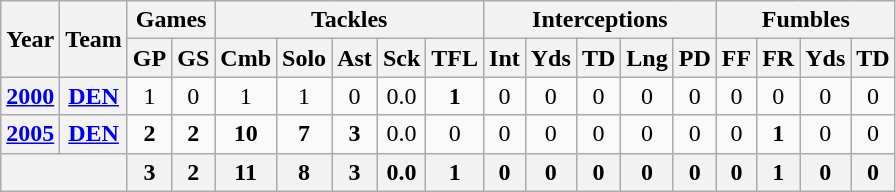<table class="wikitable" style="text-align:center">
<tr>
<th rowspan="2">Year</th>
<th rowspan="2">Team</th>
<th colspan="2">Games</th>
<th colspan="5">Tackles</th>
<th colspan="5">Interceptions</th>
<th colspan="4">Fumbles</th>
</tr>
<tr>
<th>GP</th>
<th>GS</th>
<th>Cmb</th>
<th>Solo</th>
<th>Ast</th>
<th>Sck</th>
<th>TFL</th>
<th>Int</th>
<th>Yds</th>
<th>TD</th>
<th>Lng</th>
<th>PD</th>
<th>FF</th>
<th>FR</th>
<th>Yds</th>
<th>TD</th>
</tr>
<tr>
<th><a href='#'>2000</a></th>
<th><a href='#'>DEN</a></th>
<td>1</td>
<td>0</td>
<td>1</td>
<td>1</td>
<td>0</td>
<td>0.0</td>
<td><strong>1</strong></td>
<td>0</td>
<td>0</td>
<td>0</td>
<td>0</td>
<td>0</td>
<td>0</td>
<td>0</td>
<td>0</td>
<td>0</td>
</tr>
<tr>
<th><a href='#'>2005</a></th>
<th><a href='#'>DEN</a></th>
<td><strong>2</strong></td>
<td><strong>2</strong></td>
<td><strong>10</strong></td>
<td><strong>7</strong></td>
<td><strong>3</strong></td>
<td>0.0</td>
<td>0</td>
<td>0</td>
<td>0</td>
<td>0</td>
<td>0</td>
<td>0</td>
<td>0</td>
<td><strong>1</strong></td>
<td>0</td>
<td>0</td>
</tr>
<tr>
<th colspan="2"></th>
<th>3</th>
<th>2</th>
<th>11</th>
<th>8</th>
<th>3</th>
<th>0.0</th>
<th>1</th>
<th>0</th>
<th>0</th>
<th>0</th>
<th>0</th>
<th>0</th>
<th>0</th>
<th>1</th>
<th>0</th>
<th>0</th>
</tr>
</table>
